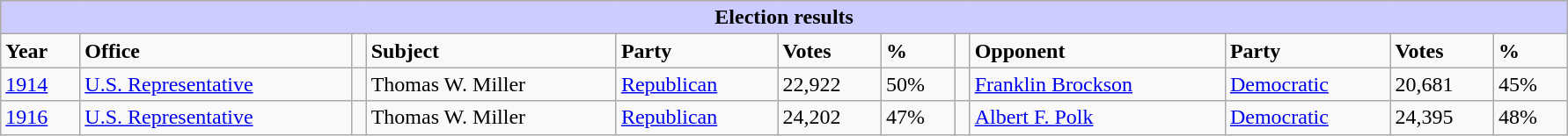<table class=wikitable style="width: 94%" style="text-align: center;" align="center">
<tr bgcolor=#cccccc>
<th colspan=12 style="background: #ccccff;">Election results</th>
</tr>
<tr>
<td><strong>Year</strong></td>
<td><strong>Office</strong></td>
<td></td>
<td><strong>Subject</strong></td>
<td><strong>Party</strong></td>
<td><strong>Votes</strong></td>
<td><strong>%</strong></td>
<td></td>
<td><strong>Opponent</strong></td>
<td><strong>Party</strong></td>
<td><strong>Votes</strong></td>
<td><strong>%</strong></td>
</tr>
<tr>
<td><a href='#'>1914</a></td>
<td><a href='#'>U.S. Representative</a></td>
<td></td>
<td>Thomas W. Miller</td>
<td><a href='#'>Republican</a></td>
<td>22,922</td>
<td>50%</td>
<td></td>
<td><a href='#'>Franklin Brockson</a></td>
<td><a href='#'>Democratic</a></td>
<td>20,681</td>
<td>45%</td>
</tr>
<tr>
<td><a href='#'>1916</a></td>
<td><a href='#'>U.S. Representative</a></td>
<td></td>
<td>Thomas W. Miller</td>
<td><a href='#'>Republican</a></td>
<td>24,202</td>
<td>47%</td>
<td></td>
<td><a href='#'>Albert F. Polk</a></td>
<td><a href='#'>Democratic</a></td>
<td>24,395</td>
<td>48%</td>
</tr>
</table>
